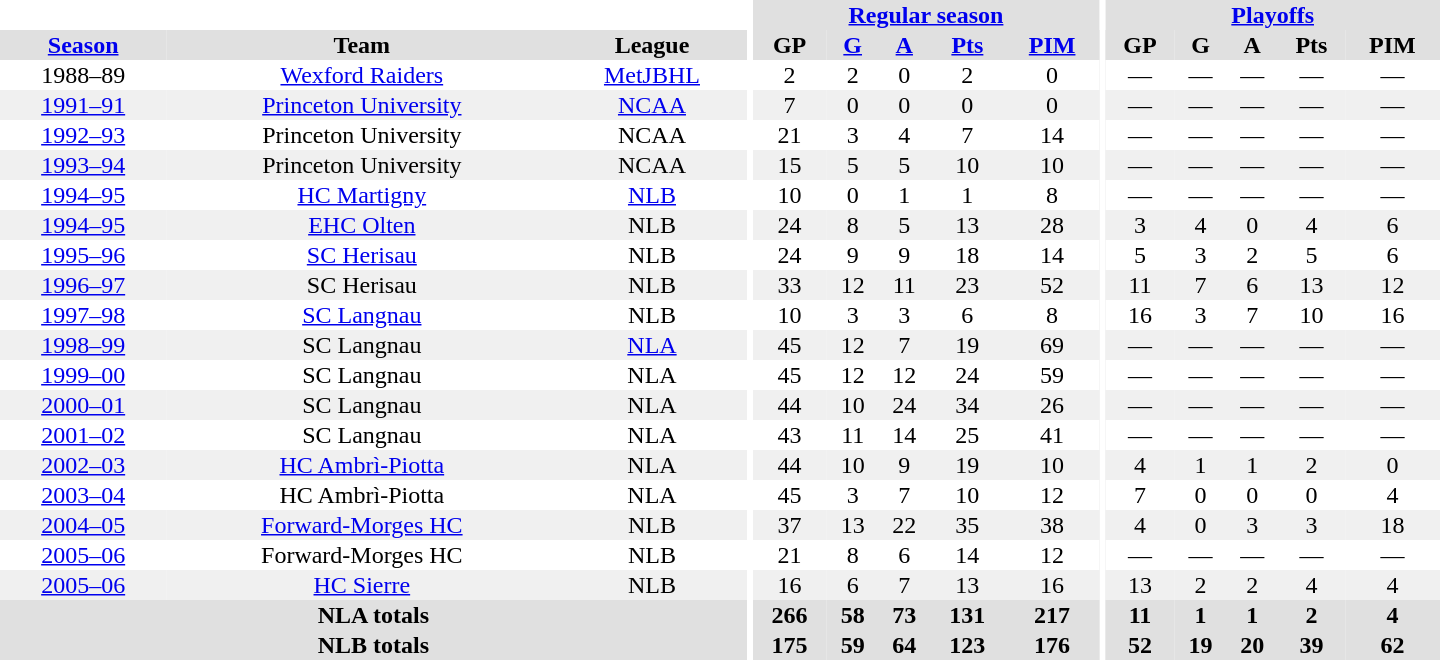<table border="0" cellpadding="1" cellspacing="0" style="text-align:center; width:60em">
<tr bgcolor="#e0e0e0">
<th colspan="3" bgcolor="#ffffff"></th>
<th rowspan="99" bgcolor="#ffffff"></th>
<th colspan="5"><a href='#'>Regular season</a></th>
<th rowspan="99" bgcolor="#ffffff"></th>
<th colspan="5"><a href='#'>Playoffs</a></th>
</tr>
<tr bgcolor="#e0e0e0">
<th><a href='#'>Season</a></th>
<th>Team</th>
<th>League</th>
<th>GP</th>
<th><a href='#'>G</a></th>
<th><a href='#'>A</a></th>
<th><a href='#'>Pts</a></th>
<th><a href='#'>PIM</a></th>
<th>GP</th>
<th>G</th>
<th>A</th>
<th>Pts</th>
<th>PIM</th>
</tr>
<tr>
<td>1988–89</td>
<td><a href='#'>Wexford Raiders</a></td>
<td><a href='#'>MetJBHL</a></td>
<td>2</td>
<td>2</td>
<td>0</td>
<td>2</td>
<td>0</td>
<td>—</td>
<td>—</td>
<td>—</td>
<td>—</td>
<td>—</td>
</tr>
<tr bgcolor="#f0f0f0">
<td><a href='#'>1991–91</a></td>
<td><a href='#'>Princeton University</a></td>
<td><a href='#'>NCAA</a></td>
<td>7</td>
<td>0</td>
<td>0</td>
<td>0</td>
<td>0</td>
<td>—</td>
<td>—</td>
<td>—</td>
<td>—</td>
<td>—</td>
</tr>
<tr>
<td><a href='#'>1992–93</a></td>
<td>Princeton University</td>
<td>NCAA</td>
<td>21</td>
<td>3</td>
<td>4</td>
<td>7</td>
<td>14</td>
<td>—</td>
<td>—</td>
<td>—</td>
<td>—</td>
<td>—</td>
</tr>
<tr bgcolor="#f0f0f0">
<td><a href='#'>1993–94</a></td>
<td>Princeton University</td>
<td>NCAA</td>
<td>15</td>
<td>5</td>
<td>5</td>
<td>10</td>
<td>10</td>
<td>—</td>
<td>—</td>
<td>—</td>
<td>—</td>
<td>—</td>
</tr>
<tr>
<td><a href='#'>1994–95</a></td>
<td><a href='#'>HC Martigny</a></td>
<td><a href='#'>NLB</a></td>
<td>10</td>
<td>0</td>
<td>1</td>
<td>1</td>
<td>8</td>
<td>—</td>
<td>—</td>
<td>—</td>
<td>—</td>
<td>—</td>
</tr>
<tr bgcolor="#f0f0f0">
<td><a href='#'>1994–95</a></td>
<td><a href='#'>EHC Olten</a></td>
<td>NLB</td>
<td>24</td>
<td>8</td>
<td>5</td>
<td>13</td>
<td>28</td>
<td>3</td>
<td>4</td>
<td>0</td>
<td>4</td>
<td>6</td>
</tr>
<tr>
<td><a href='#'>1995–96</a></td>
<td><a href='#'>SC Herisau</a></td>
<td>NLB</td>
<td>24</td>
<td>9</td>
<td>9</td>
<td>18</td>
<td>14</td>
<td>5</td>
<td>3</td>
<td>2</td>
<td>5</td>
<td>6</td>
</tr>
<tr bgcolor="#f0f0f0">
<td><a href='#'>1996–97</a></td>
<td>SC Herisau</td>
<td>NLB</td>
<td>33</td>
<td>12</td>
<td>11</td>
<td>23</td>
<td>52</td>
<td>11</td>
<td>7</td>
<td>6</td>
<td>13</td>
<td>12</td>
</tr>
<tr>
<td><a href='#'>1997–98</a></td>
<td><a href='#'>SC Langnau</a></td>
<td>NLB</td>
<td>10</td>
<td>3</td>
<td>3</td>
<td>6</td>
<td>8</td>
<td>16</td>
<td>3</td>
<td>7</td>
<td>10</td>
<td>16</td>
</tr>
<tr bgcolor="#f0f0f0">
<td><a href='#'>1998–99</a></td>
<td>SC Langnau</td>
<td><a href='#'>NLA</a></td>
<td>45</td>
<td>12</td>
<td>7</td>
<td>19</td>
<td>69</td>
<td>—</td>
<td>—</td>
<td>—</td>
<td>—</td>
<td>—</td>
</tr>
<tr>
<td><a href='#'>1999–00</a></td>
<td>SC Langnau</td>
<td>NLA</td>
<td>45</td>
<td>12</td>
<td>12</td>
<td>24</td>
<td>59</td>
<td>—</td>
<td>—</td>
<td>—</td>
<td>—</td>
<td>—</td>
</tr>
<tr bgcolor="#f0f0f0">
<td><a href='#'>2000–01</a></td>
<td>SC Langnau</td>
<td>NLA</td>
<td>44</td>
<td>10</td>
<td>24</td>
<td>34</td>
<td>26</td>
<td>—</td>
<td>—</td>
<td>—</td>
<td>—</td>
<td>—</td>
</tr>
<tr>
<td><a href='#'>2001–02</a></td>
<td>SC Langnau</td>
<td>NLA</td>
<td>43</td>
<td>11</td>
<td>14</td>
<td>25</td>
<td>41</td>
<td>—</td>
<td>—</td>
<td>—</td>
<td>—</td>
<td>—</td>
</tr>
<tr bgcolor="#f0f0f0">
<td><a href='#'>2002–03</a></td>
<td><a href='#'>HC Ambrì-Piotta</a></td>
<td>NLA</td>
<td>44</td>
<td>10</td>
<td>9</td>
<td>19</td>
<td>10</td>
<td>4</td>
<td>1</td>
<td>1</td>
<td>2</td>
<td>0</td>
</tr>
<tr>
<td><a href='#'>2003–04</a></td>
<td>HC Ambrì-Piotta</td>
<td>NLA</td>
<td>45</td>
<td>3</td>
<td>7</td>
<td>10</td>
<td>12</td>
<td>7</td>
<td>0</td>
<td>0</td>
<td>0</td>
<td>4</td>
</tr>
<tr bgcolor="#f0f0f0">
<td><a href='#'>2004–05</a></td>
<td><a href='#'>Forward-Morges HC</a></td>
<td>NLB</td>
<td>37</td>
<td>13</td>
<td>22</td>
<td>35</td>
<td>38</td>
<td>4</td>
<td>0</td>
<td>3</td>
<td>3</td>
<td>18</td>
</tr>
<tr>
<td><a href='#'>2005–06</a></td>
<td>Forward-Morges HC</td>
<td>NLB</td>
<td>21</td>
<td>8</td>
<td>6</td>
<td>14</td>
<td>12</td>
<td>—</td>
<td>—</td>
<td>—</td>
<td>—</td>
<td>—</td>
</tr>
<tr bgcolor="#f0f0f0">
<td><a href='#'>2005–06</a></td>
<td><a href='#'>HC Sierre</a></td>
<td>NLB</td>
<td>16</td>
<td>6</td>
<td>7</td>
<td>13</td>
<td>16</td>
<td>13</td>
<td>2</td>
<td>2</td>
<td>4</td>
<td>4</td>
</tr>
<tr>
</tr>
<tr ALIGN="center" bgcolor="#e0e0e0">
<th colspan="3">NLA totals</th>
<th ALIGN="center">266</th>
<th ALIGN="center">58</th>
<th ALIGN="center">73</th>
<th ALIGN="center">131</th>
<th ALIGN="center">217</th>
<th ALIGN="center">11</th>
<th ALIGN="center">1</th>
<th ALIGN="center">1</th>
<th ALIGN="center">2</th>
<th ALIGN="center">4</th>
</tr>
<tr>
</tr>
<tr ALIGN="center" bgcolor="#e0e0e0">
<th colspan="3">NLB totals</th>
<th ALIGN="center">175</th>
<th ALIGN="center">59</th>
<th ALIGN="center">64</th>
<th ALIGN="center">123</th>
<th ALIGN="center">176</th>
<th ALIGN="center">52</th>
<th ALIGN="center">19</th>
<th ALIGN="center">20</th>
<th ALIGN="center">39</th>
<th ALIGN="center">62</th>
</tr>
</table>
